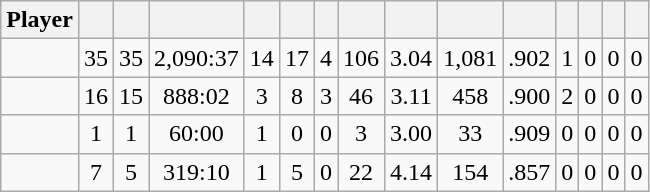<table class="wikitable sortable" style="text-align:center;">
<tr>
<th>Player</th>
<th></th>
<th></th>
<th></th>
<th></th>
<th></th>
<th></th>
<th></th>
<th></th>
<th></th>
<th></th>
<th></th>
<th></th>
<th></th>
<th></th>
</tr>
<tr>
<td style="text-align:left;"></td>
<td>35</td>
<td>35</td>
<td>2,090:37</td>
<td>14</td>
<td>17</td>
<td>4</td>
<td>106</td>
<td>3.04</td>
<td>1,081</td>
<td>.902</td>
<td>1</td>
<td>0</td>
<td>0</td>
<td>0</td>
</tr>
<tr>
<td style="text-align:left;"></td>
<td>16</td>
<td>15</td>
<td>888:02</td>
<td>3</td>
<td>8</td>
<td>3</td>
<td>46</td>
<td>3.11</td>
<td>458</td>
<td>.900</td>
<td>2</td>
<td>0</td>
<td>0</td>
<td>0</td>
</tr>
<tr>
<td style="text-align:left;"></td>
<td>1</td>
<td>1</td>
<td>60:00</td>
<td>1</td>
<td>0</td>
<td>0</td>
<td>3</td>
<td>3.00</td>
<td>33</td>
<td>.909</td>
<td>0</td>
<td>0</td>
<td>0</td>
<td>0</td>
</tr>
<tr>
<td style="text-align:left;"></td>
<td>7</td>
<td>5</td>
<td>319:10</td>
<td>1</td>
<td>5</td>
<td>0</td>
<td>22</td>
<td>4.14</td>
<td>154</td>
<td>.857</td>
<td>0</td>
<td>0</td>
<td>0</td>
<td>0</td>
</tr>
</table>
